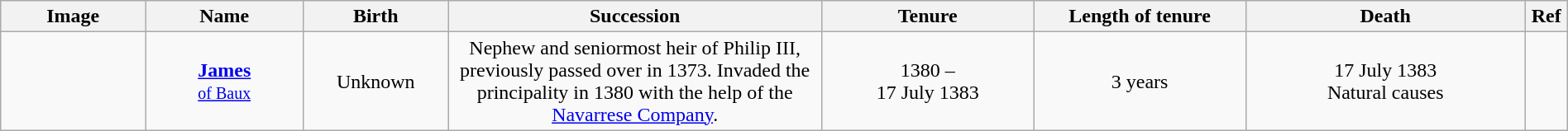<table class="wikitable" style="width:100%; text-align:center;">
<tr>
<th width="100">Image</th>
<th width="110">Name</th>
<th width="100">Birth</th>
<th width="270">Succession</th>
<th width="150">Tenure</th>
<th width="150">Length of tenure</th>
<th width="200">Death</th>
<th width="10">Ref</th>
</tr>
<tr>
<td></td>
<td><a href='#'><strong>James</strong><br><small>of Baux</small></a></td>
<td>Unknown</td>
<td>Nephew and seniormost heir of Philip III, previously passed over in 1373. Invaded the principality in 1380 with the help of the <a href='#'>Navarrese Company</a>.</td>
<td>1380 –<br>17 July 1383</td>
<td>3 years</td>
<td>17 July 1383<br>Natural causes</td>
<td></td>
</tr>
</table>
